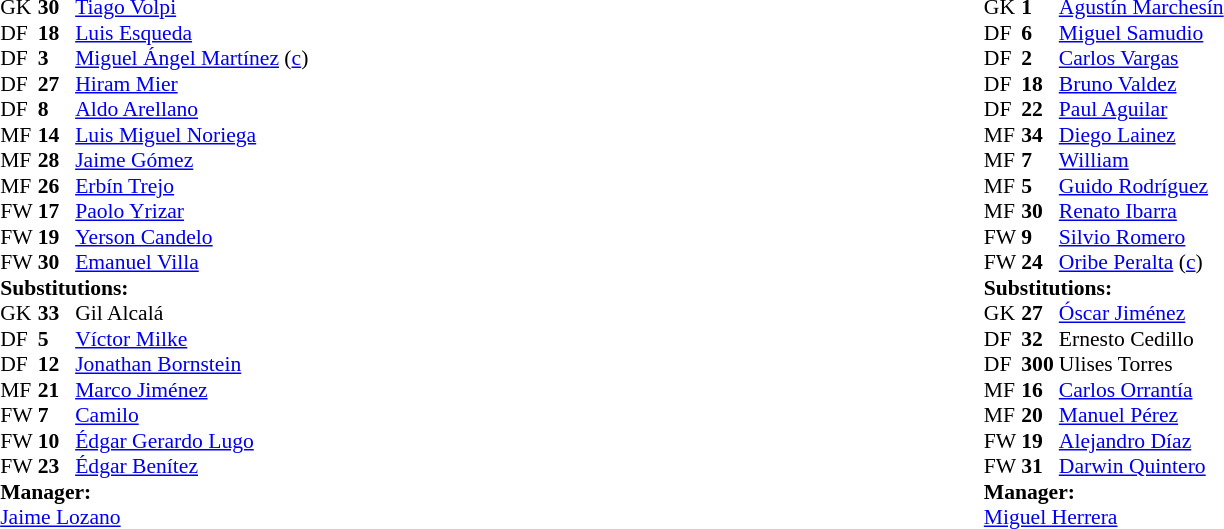<table width=100%>
<tr>
<td valign=top width=50%><br><table style="font-size:90%" cellspacing=0 cellpadding=0 align=center>
<tr>
<th width=25></th>
<th width=25></th>
</tr>
<tr>
<td>GK</td>
<td><strong>30</strong></td>
<td> <a href='#'>Tiago Volpi</a></td>
</tr>
<tr>
<td>DF</td>
<td><strong>18</strong></td>
<td> <a href='#'>Luis Esqueda</a></td>
</tr>
<tr>
<td>DF</td>
<td><strong>3</strong></td>
<td> <a href='#'>Miguel Ángel Martínez</a> (<a href='#'>c</a>)</td>
</tr>
<tr>
<td>DF</td>
<td><strong>27</strong></td>
<td> <a href='#'>Hiram Mier</a></td>
</tr>
<tr>
<td>DF</td>
<td><strong>8</strong></td>
<td> <a href='#'>Aldo Arellano</a></td>
<td></td>
</tr>
<tr>
<td>MF</td>
<td><strong>14</strong></td>
<td> <a href='#'>Luis Miguel Noriega</a></td>
<td></td>
<td></td>
</tr>
<tr>
<td>MF</td>
<td><strong>28</strong></td>
<td> <a href='#'>Jaime Gómez</a></td>
</tr>
<tr>
<td>MF</td>
<td><strong>26</strong></td>
<td> <a href='#'>Erbín Trejo</a></td>
<td></td>
<td></td>
</tr>
<tr>
<td>FW</td>
<td><strong>17</strong></td>
<td> <a href='#'>Paolo Yrizar</a></td>
<td></td>
<td></td>
</tr>
<tr>
<td>FW</td>
<td><strong>19</strong></td>
<td> <a href='#'>Yerson Candelo</a></td>
</tr>
<tr>
<td>FW</td>
<td><strong>30</strong></td>
<td> <a href='#'>Emanuel Villa</a></td>
<td></td>
</tr>
<tr>
<td colspan=3><strong>Substitutions:</strong></td>
</tr>
<tr>
<td>GK</td>
<td><strong>33</strong></td>
<td> Gil Alcalá</td>
</tr>
<tr>
<td>DF</td>
<td><strong>5</strong></td>
<td> <a href='#'>Víctor Milke</a></td>
</tr>
<tr>
<td>DF</td>
<td><strong>12</strong></td>
<td> <a href='#'>Jonathan Bornstein</a></td>
</tr>
<tr>
<td>MF</td>
<td><strong>21</strong></td>
<td> <a href='#'>Marco Jiménez</a></td>
<td></td>
<td></td>
</tr>
<tr>
<td>FW</td>
<td><strong>7</strong></td>
<td> <a href='#'>Camilo</a></td>
</tr>
<tr>
<td>FW</td>
<td><strong>10</strong></td>
<td> <a href='#'>Édgar Gerardo Lugo</a></td>
<td></td>
<td></td>
</tr>
<tr>
<td>FW</td>
<td><strong>23</strong></td>
<td> <a href='#'>Édgar Benítez</a></td>
<td></td>
<td></td>
</tr>
<tr>
<td colspan=3><strong>Manager:</strong></td>
</tr>
<tr>
<td colspan=4> <a href='#'>Jaime Lozano</a></td>
</tr>
</table>
</td>
<td valign=top></td>
<td valign=top width=50%><br><table style="font-size:90%" cellspacing=0 cellpadding=0 align=center>
<tr>
<th width=25></th>
<th width=25></th>
</tr>
<tr>
<td>GK</td>
<td><strong>1</strong></td>
<td> <a href='#'>Agustín Marchesín</a></td>
</tr>
<tr>
<td>DF</td>
<td><strong>6</strong></td>
<td> <a href='#'>Miguel Samudio</a></td>
<td></td>
</tr>
<tr>
<td>DF</td>
<td><strong>2</strong></td>
<td> <a href='#'>Carlos Vargas</a></td>
</tr>
<tr>
<td>DF</td>
<td><strong>18</strong></td>
<td> <a href='#'>Bruno Valdez</a></td>
<td></td>
</tr>
<tr>
<td>DF</td>
<td><strong>22</strong></td>
<td> <a href='#'>Paul Aguilar</a></td>
</tr>
<tr>
<td>MF</td>
<td><strong>34</strong></td>
<td> <a href='#'>Diego Lainez</a></td>
<td></td>
<td></td>
</tr>
<tr>
<td>MF</td>
<td><strong>7</strong></td>
<td> <a href='#'>William</a></td>
</tr>
<tr>
<td>MF</td>
<td><strong>5</strong></td>
<td> <a href='#'>Guido Rodríguez</a></td>
</tr>
<tr>
<td>MF</td>
<td><strong>30</strong></td>
<td> <a href='#'>Renato Ibarra</a></td>
<td></td>
<td></td>
</tr>
<tr>
<td>FW</td>
<td><strong>9</strong></td>
<td> <a href='#'>Silvio Romero</a></td>
<td></td>
<td></td>
</tr>
<tr>
<td>FW</td>
<td><strong>24</strong></td>
<td> <a href='#'>Oribe Peralta</a> (<a href='#'>c</a>)</td>
</tr>
<tr>
<td colspan=3><strong>Substitutions:</strong></td>
</tr>
<tr>
<td>GK</td>
<td><strong>27</strong></td>
<td> <a href='#'>Óscar Jiménez</a></td>
</tr>
<tr>
<td>DF</td>
<td><strong>32</strong></td>
<td> Ernesto Cedillo</td>
</tr>
<tr>
<td>DF</td>
<td><strong>300</strong></td>
<td> Ulises Torres</td>
</tr>
<tr>
<td>MF</td>
<td><strong>16</strong></td>
<td> <a href='#'>Carlos Orrantía</a></td>
<td></td>
<td></td>
</tr>
<tr>
<td>MF</td>
<td><strong>20</strong></td>
<td> <a href='#'>Manuel Pérez</a></td>
</tr>
<tr>
<td>FW</td>
<td><strong>19</strong></td>
<td> <a href='#'>Alejandro Díaz</a></td>
<td></td>
<td></td>
</tr>
<tr>
<td>FW</td>
<td><strong>31</strong></td>
<td> <a href='#'>Darwin Quintero</a></td>
<td></td>
<td></td>
</tr>
<tr>
<td colspan=3><strong>Manager:</strong></td>
</tr>
<tr>
<td colspan=4> <a href='#'>Miguel Herrera</a></td>
</tr>
</table>
</td>
</tr>
</table>
